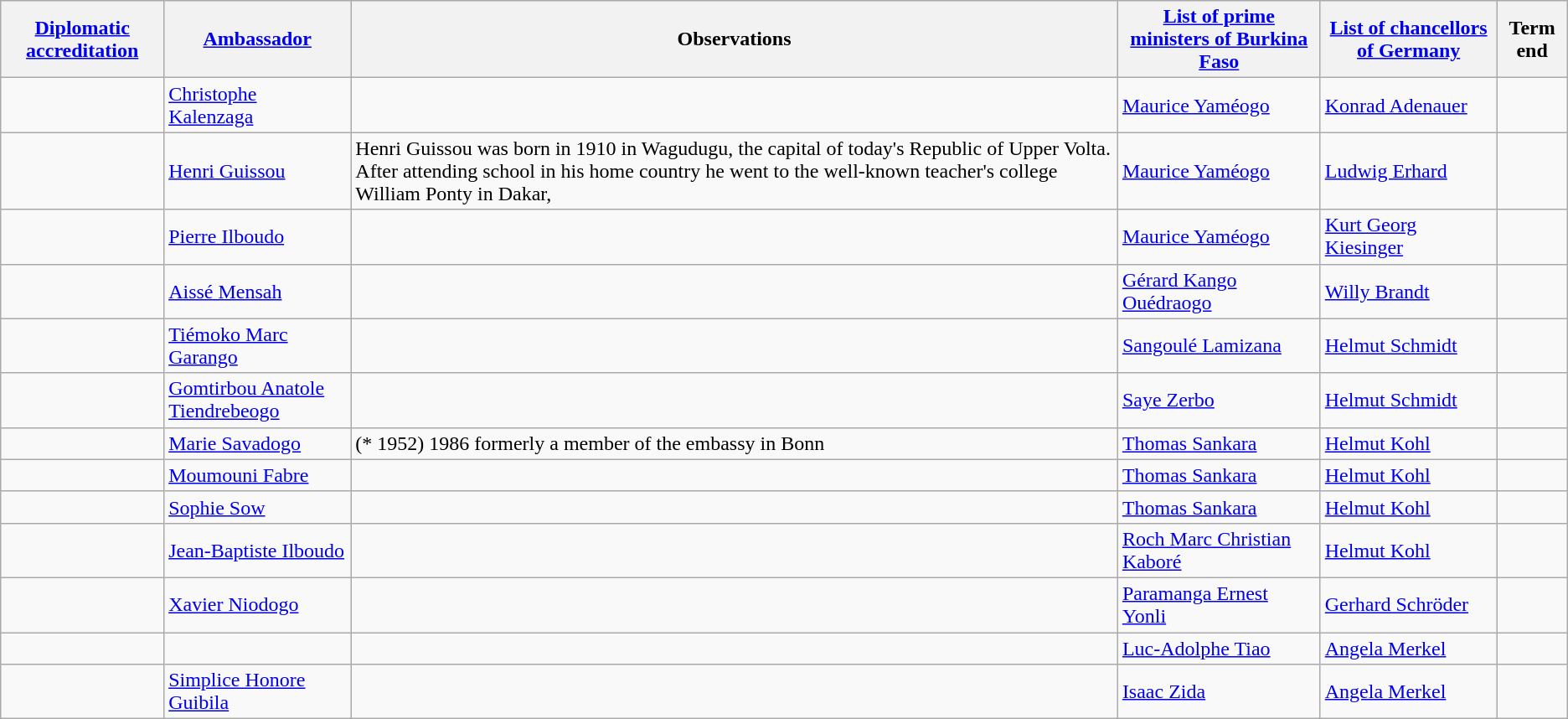<table class="wikitable sortable">
<tr>
<th><a href='#'>Diplomatic accreditation</a></th>
<th><a href='#'>Ambassador</a></th>
<th>Observations</th>
<th><a href='#'>List of prime ministers of Burkina Faso</a></th>
<th><a href='#'>List of chancellors of Germany</a></th>
<th>Term end</th>
</tr>
<tr>
<td></td>
<td><a href='#'>Christophe Kalenzaga</a></td>
<td></td>
<td><a href='#'>Maurice Yaméogo</a></td>
<td><a href='#'>Konrad Adenauer</a></td>
<td></td>
</tr>
<tr>
<td></td>
<td><a href='#'>Henri Guissou</a></td>
<td>Henri Guissou was born in 1910 in Wagudugu, the capital of today's Republic of Upper Volta. After attending school in his home country he went to the well-known teacher's college William Ponty in Dakar,</td>
<td><a href='#'>Maurice Yaméogo</a></td>
<td><a href='#'>Ludwig Erhard</a></td>
<td></td>
</tr>
<tr>
<td></td>
<td><a href='#'>Pierre Ilboudo</a></td>
<td></td>
<td><a href='#'>Maurice Yaméogo</a></td>
<td><a href='#'>Kurt Georg Kiesinger</a></td>
<td></td>
</tr>
<tr>
<td></td>
<td><a href='#'>Aissé Mensah</a></td>
<td></td>
<td><a href='#'>Gérard Kango Ouédraogo</a></td>
<td><a href='#'>Willy Brandt</a></td>
<td></td>
</tr>
<tr>
<td></td>
<td><a href='#'>Tiémoko Marc Garango</a></td>
<td></td>
<td><a href='#'>Sangoulé Lamizana</a></td>
<td><a href='#'>Helmut Schmidt</a></td>
<td></td>
</tr>
<tr>
<td></td>
<td><a href='#'>Gomtirbou Anatole Tiendrebeogo</a></td>
<td></td>
<td><a href='#'>Saye Zerbo</a></td>
<td><a href='#'>Helmut Schmidt</a></td>
<td></td>
</tr>
<tr>
<td></td>
<td><a href='#'>Marie Savadogo</a></td>
<td>(* 1952) 1986 formerly a member of the embassy in Bonn</td>
<td><a href='#'>Thomas Sankara</a></td>
<td><a href='#'>Helmut Kohl</a></td>
<td></td>
</tr>
<tr>
<td></td>
<td><a href='#'>Moumouni Fabre</a></td>
<td></td>
<td><a href='#'>Thomas Sankara</a></td>
<td><a href='#'>Helmut Kohl</a></td>
<td></td>
</tr>
<tr>
<td></td>
<td><a href='#'>Sophie Sow</a></td>
<td></td>
<td><a href='#'>Thomas Sankara</a></td>
<td><a href='#'>Helmut Kohl</a></td>
<td></td>
</tr>
<tr>
<td></td>
<td><a href='#'>Jean-Baptiste Ilboudo</a></td>
<td></td>
<td><a href='#'>Roch Marc Christian Kaboré</a></td>
<td><a href='#'>Helmut Kohl</a></td>
<td></td>
</tr>
<tr>
<td></td>
<td><a href='#'>Xavier Niodogo</a></td>
<td></td>
<td><a href='#'>Paramanga Ernest Yonli</a></td>
<td><a href='#'>Gerhard Schröder</a></td>
<td></td>
</tr>
<tr>
<td></td>
<td></td>
<td></td>
<td><a href='#'>Luc-Adolphe Tiao</a></td>
<td><a href='#'>Angela Merkel</a></td>
<td></td>
</tr>
<tr>
<td></td>
<td><a href='#'>Simplice Honore Guibila</a></td>
<td></td>
<td><a href='#'>Isaac Zida</a></td>
<td><a href='#'>Angela Merkel</a></td>
<td></td>
</tr>
</table>
